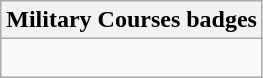<table class="wikitable">
<tr>
<th>Military Courses badges</th>
</tr>
<tr>
<td><br></td>
</tr>
</table>
